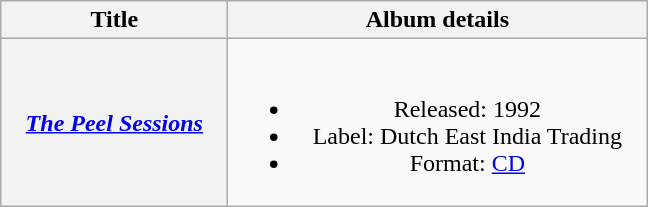<table class="wikitable plainrowheaders" style="text-align:center;">
<tr>
<th scope="col" rowspan="1" style="width:9em;">Title</th>
<th scope="col" rowspan="1" style="width:17em;">Album details</th>
</tr>
<tr>
<th scope="row"><em><a href='#'>The Peel Sessions</a></em></th>
<td><br><ul><li>Released: 1992</li><li>Label: Dutch East India Trading</li><li>Format: <a href='#'>CD</a></li></ul></td>
</tr>
</table>
